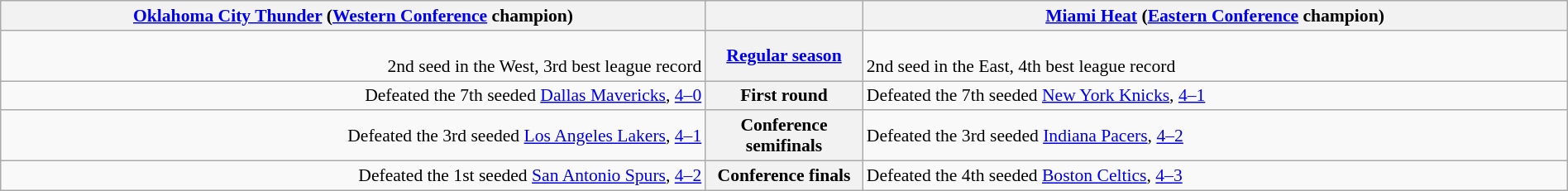<table style="width:100%; font-size:90%" class="wikitable">
<tr valign=top>
<th colspan="2" style="width:45%;"><a href='#'>Oklahoma City Thunder</a> (<a href='#'>Western Conference</a> champion)</th>
<th></th>
<th colspan="2" style="width:45%;"><a href='#'>Miami Heat</a> (<a href='#'>Eastern Conference</a> champion)</th>
</tr>
<tr>
<td align=right><br>2nd seed in the West, 3rd best league record</td>
<th colspan=2><a href='#'>Regular season</a></th>
<td><br>2nd seed in the East, 4th best league record</td>
</tr>
<tr>
<td align=right>Defeated the 7th seeded <a href='#'>Dallas Mavericks</a>, <a href='#'>4–0</a></td>
<th colspan=2>First round</th>
<td align=left>Defeated the 7th seeded <a href='#'>New York Knicks</a>, <a href='#'>4–1</a></td>
</tr>
<tr>
<td align=right>Defeated the 3rd seeded <a href='#'>Los Angeles Lakers</a>, <a href='#'>4–1</a></td>
<th colspan=2>Conference semifinals</th>
<td align=left>Defeated the 3rd seeded <a href='#'>Indiana Pacers</a>, <a href='#'>4–2</a></td>
</tr>
<tr>
<td align=right>Defeated the 1st seeded <a href='#'>San Antonio Spurs</a>, <a href='#'>4–2</a></td>
<th colspan=2>Conference finals</th>
<td align=left>Defeated the 4th seeded <a href='#'>Boston Celtics</a>, <a href='#'>4–3</a></td>
</tr>
</table>
